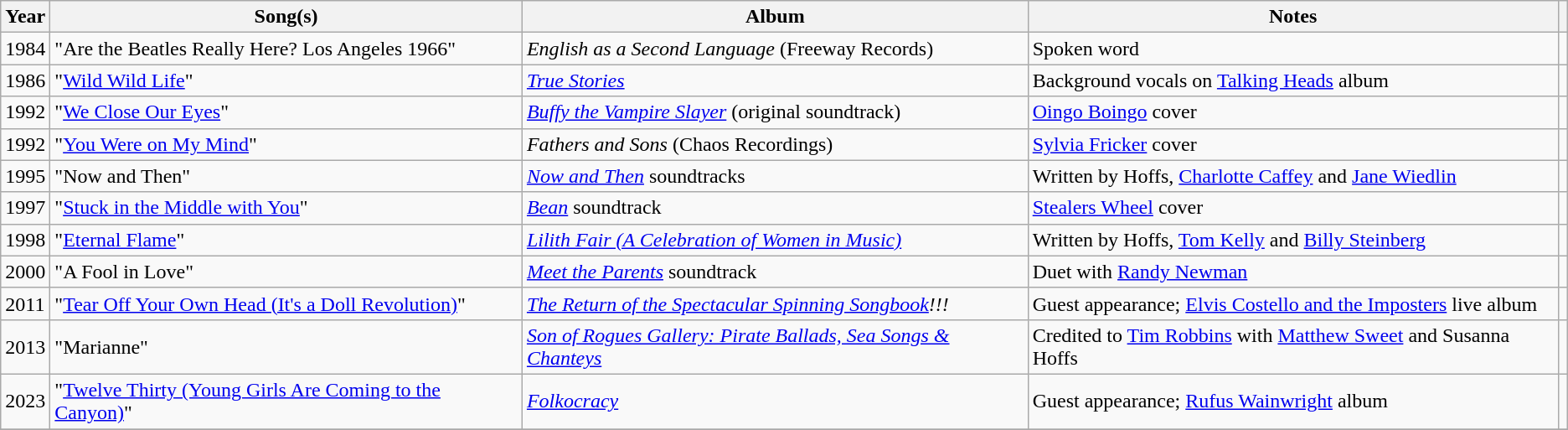<table class="wikitable">
<tr>
<th scope="col">Year</th>
<th scope="col">Song(s)</th>
<th scope="col">Album</th>
<th scope="col">Notes</th>
<th scope="col"></th>
</tr>
<tr>
<td>1984</td>
<td>"Are the Beatles Really Here? Los Angeles 1966"</td>
<td><em>English as a Second Language</em> (Freeway Records)</td>
<td>Spoken word</td>
<td></td>
</tr>
<tr>
<td>1986</td>
<td>"<a href='#'>Wild Wild Life</a>"</td>
<td><em><a href='#'>True Stories</a></em></td>
<td>Background vocals on <a href='#'>Talking Heads</a> album</td>
<td></td>
</tr>
<tr>
<td>1992</td>
<td>"<a href='#'>We Close Our Eyes</a>"</td>
<td><em><a href='#'>Buffy the Vampire Slayer</a></em> (original soundtrack)</td>
<td><a href='#'>Oingo Boingo</a> cover</td>
<td></td>
</tr>
<tr>
<td>1992</td>
<td>"<a href='#'>You Were on My Mind</a>"</td>
<td><em>Fathers and Sons</em> (Chaos Recordings)</td>
<td><a href='#'>Sylvia Fricker</a> cover</td>
<td></td>
</tr>
<tr>
<td>1995</td>
<td>"Now and Then"</td>
<td><em><a href='#'>Now and Then</a></em> soundtracks</td>
<td>Written by Hoffs, <a href='#'>Charlotte Caffey</a> and <a href='#'>Jane Wiedlin</a></td>
<td></td>
</tr>
<tr>
<td>1997</td>
<td>"<a href='#'>Stuck in the Middle with You</a>"</td>
<td><em><a href='#'>Bean</a></em> soundtrack</td>
<td><a href='#'>Stealers Wheel</a> cover</td>
<td></td>
</tr>
<tr>
<td>1998</td>
<td>"<a href='#'>Eternal Flame</a>"</td>
<td><em><a href='#'>Lilith Fair (A Celebration of Women in Music)</a></em></td>
<td>Written by Hoffs, <a href='#'>Tom Kelly</a> and <a href='#'>Billy Steinberg</a></td>
<td></td>
</tr>
<tr>
<td>2000</td>
<td>"A Fool in Love"</td>
<td><em><a href='#'>Meet the Parents</a></em> soundtrack</td>
<td>Duet with <a href='#'>Randy Newman</a></td>
<td></td>
</tr>
<tr>
<td>2011</td>
<td>"<a href='#'>Tear Off Your Own Head (It's a Doll Revolution)</a>"</td>
<td><em><a href='#'>The Return of the Spectacular Spinning Songbook</a>!!!</em></td>
<td>Guest appearance; <a href='#'>Elvis Costello and the Imposters</a> live album</td>
<td></td>
</tr>
<tr>
<td>2013</td>
<td>"Marianne"</td>
<td><em><a href='#'>Son of Rogues Gallery: Pirate Ballads, Sea Songs & Chanteys</a></em></td>
<td>Credited to <a href='#'>Tim Robbins</a> with <a href='#'>Matthew Sweet</a> and Susanna Hoffs</td>
<td></td>
</tr>
<tr>
<td>2023</td>
<td>"<a href='#'>Twelve Thirty (Young Girls Are Coming to the Canyon)</a>"</td>
<td><em><a href='#'>Folkocracy</a></em></td>
<td>Guest appearance; <a href='#'>Rufus Wainwright</a> album</td>
<td></td>
</tr>
<tr>
</tr>
</table>
